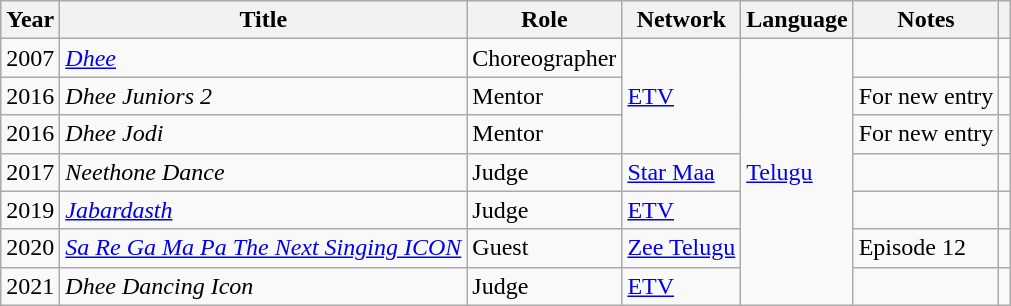<table class="wikitable">
<tr>
<th>Year</th>
<th>Title</th>
<th>Role</th>
<th>Network</th>
<th>Language</th>
<th>Notes</th>
<th class="unsortable"></th>
</tr>
<tr>
<td>2007</td>
<td><a href='#'><em>Dhee</em></a></td>
<td>Choreographer</td>
<td rowspan="3"><a href='#'>ETV</a></td>
<td rowspan="7"><a href='#'>Telugu</a></td>
<td></td>
<td></td>
</tr>
<tr>
<td>2016</td>
<td><em>Dhee Juniors 2</em></td>
<td>Mentor</td>
<td>For new entry</td>
<td></td>
</tr>
<tr>
<td>2016</td>
<td><em>Dhee Jodi</em></td>
<td>Mentor</td>
<td>For new entry</td>
<td></td>
</tr>
<tr>
<td>2017</td>
<td><em>Neethone Dance</em></td>
<td>Judge</td>
<td><a href='#'>Star Maa</a></td>
<td></td>
<td style="text-align:center;"></td>
</tr>
<tr>
<td>2019</td>
<td><a href='#'><em>Jabardasth</em></a></td>
<td>Judge</td>
<td><a href='#'>ETV</a></td>
<td></td>
<td style="text-align:center;"></td>
</tr>
<tr>
<td>2020</td>
<td><em><a href='#'>Sa Re Ga Ma Pa The Next Singing ICON</a></em></td>
<td>Guest</td>
<td><a href='#'>Zee Telugu</a></td>
<td>Episode 12</td>
<td style="text-align:center;"></td>
</tr>
<tr>
<td>2021</td>
<td><em>Dhee Dancing Icon</em></td>
<td>Judge</td>
<td><a href='#'>ETV</a></td>
<td></td>
<td></td>
</tr>
</table>
